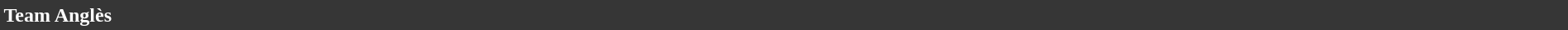<table style="width: 100%; background:#363636; color:white;">
<tr>
<td><strong>Team Anglès</strong></td>
</tr>
</table>
